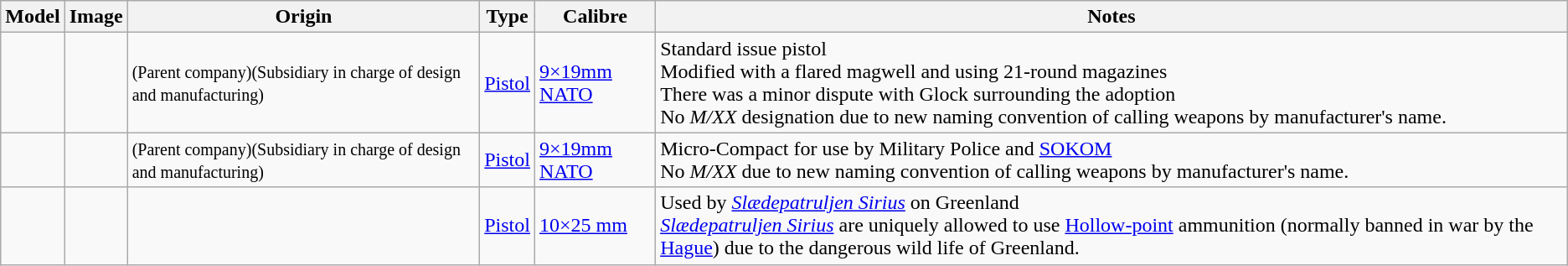<table class="wikitable sortable">
<tr>
<th>Model</th>
<th>Image</th>
<th>Origin</th>
<th>Type</th>
<th>Calibre</th>
<th>Notes</th>
</tr>
<tr>
<td></td>
<td></td>
<td><small>(Parent company)</small><small>(Subsidiary in charge of design and manufacturing)</small></td>
<td><a href='#'>Pistol</a></td>
<td><a href='#'>9×19mm NATO</a></td>
<td>Standard issue pistol<br>Modified with a flared magwell and using 21-round magazines<br>There was a minor dispute with Glock surrounding the adoption<br>No <em>M/XX</em> designation due to new naming convention of calling weapons by manufacturer's name.</td>
</tr>
<tr>
<td></td>
<td></td>
<td><small>(Parent company)</small><small>(Subsidiary in charge of design and manufacturing)</small></td>
<td><a href='#'>Pistol</a></td>
<td><a href='#'>9×19mm NATO</a></td>
<td>Micro-Compact for use by Military Police and <a href='#'>SOKOM</a><br>No <em>M/XX</em> due to new naming convention of calling weapons by manufacturer's name.</td>
</tr>
<tr>
<td></td>
<td></td>
<td></td>
<td><a href='#'>Pistol</a></td>
<td><a href='#'>10×25 mm</a></td>
<td>Used by <em><a href='#'>Slædepatruljen Sirius</a></em> on Greenland<br><em><a href='#'>Slædepatruljen Sirius</a></em> are uniquely allowed to use <a href='#'>Hollow-point</a> ammunition (normally banned in war by the <a href='#'>Hague</a>) due to the dangerous wild life of Greenland.</td>
</tr>
</table>
